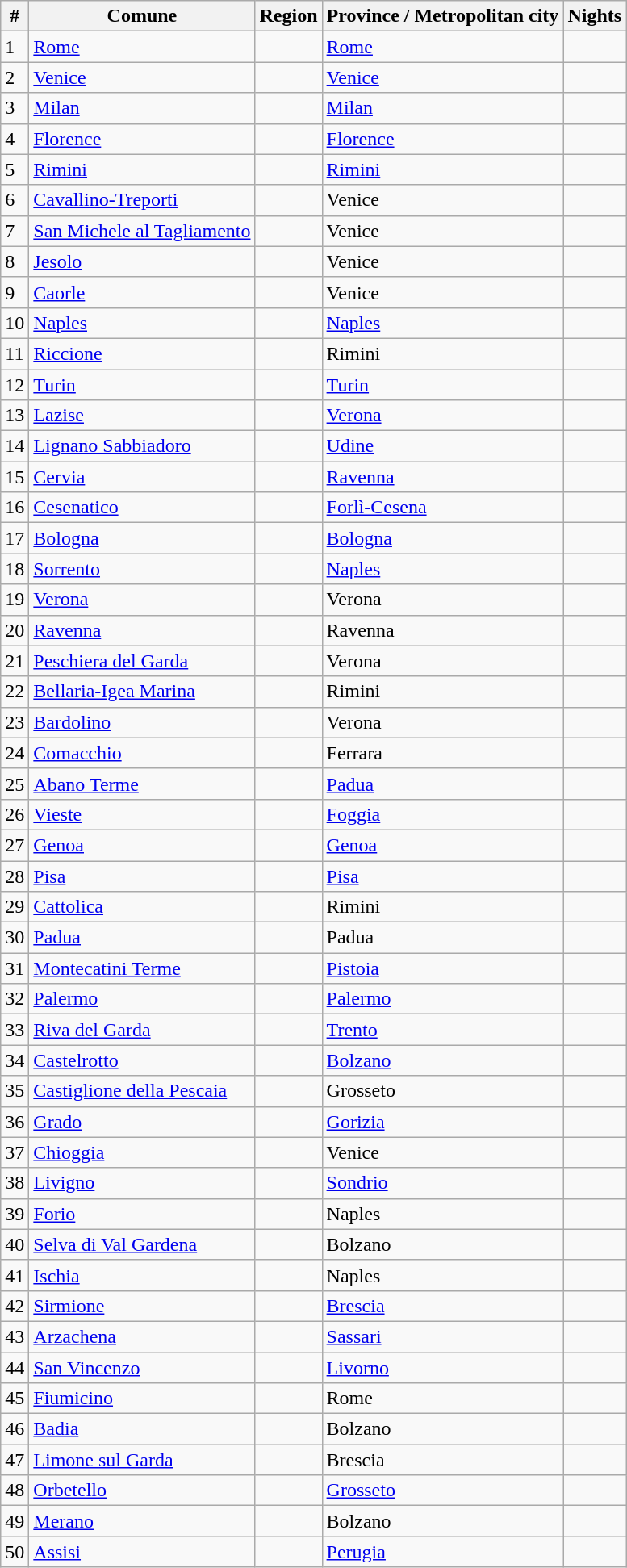<table class="wikitable sortable">
<tr>
<th>#</th>
<th>Comune</th>
<th>Region</th>
<th>Province / Metropolitan city</th>
<th>Nights</th>
</tr>
<tr>
<td>1</td>
<td><a href='#'>Rome</a></td>
<td></td>
<td><a href='#'>Rome</a></td>
<td align=right></td>
</tr>
<tr>
<td>2</td>
<td><a href='#'>Venice</a></td>
<td></td>
<td><a href='#'>Venice</a></td>
<td align=right></td>
</tr>
<tr>
<td>3</td>
<td><a href='#'>Milan</a></td>
<td></td>
<td><a href='#'>Milan</a></td>
<td align=right></td>
</tr>
<tr>
<td>4</td>
<td><a href='#'>Florence</a></td>
<td></td>
<td><a href='#'>Florence</a></td>
<td align=right></td>
</tr>
<tr>
<td>5</td>
<td><a href='#'>Rimini</a></td>
<td></td>
<td><a href='#'>Rimini</a></td>
<td align=right></td>
</tr>
<tr>
<td>6</td>
<td><a href='#'>Cavallino-Treporti</a></td>
<td></td>
<td>Venice</td>
<td align=right></td>
</tr>
<tr>
<td>7</td>
<td><a href='#'>San Michele al Tagliamento</a></td>
<td></td>
<td>Venice</td>
<td align=right></td>
</tr>
<tr>
<td>8</td>
<td><a href='#'>Jesolo</a></td>
<td></td>
<td>Venice</td>
<td align=right></td>
</tr>
<tr>
<td>9</td>
<td><a href='#'>Caorle</a></td>
<td></td>
<td>Venice</td>
<td align=right></td>
</tr>
<tr>
<td>10</td>
<td><a href='#'>Naples</a></td>
<td></td>
<td><a href='#'>Naples</a></td>
<td align=right></td>
</tr>
<tr>
<td>11</td>
<td><a href='#'>Riccione</a></td>
<td></td>
<td>Rimini</td>
<td align=right></td>
</tr>
<tr>
<td>12</td>
<td><a href='#'>Turin</a></td>
<td></td>
<td><a href='#'>Turin</a></td>
<td align=right></td>
</tr>
<tr>
<td>13</td>
<td><a href='#'>Lazise</a></td>
<td></td>
<td><a href='#'>Verona</a></td>
<td align=right></td>
</tr>
<tr>
<td>14</td>
<td><a href='#'>Lignano Sabbiadoro</a></td>
<td></td>
<td><a href='#'>Udine</a></td>
<td align=right></td>
</tr>
<tr>
<td>15</td>
<td><a href='#'>Cervia</a></td>
<td></td>
<td><a href='#'>Ravenna</a></td>
<td align=right></td>
</tr>
<tr>
<td>16</td>
<td><a href='#'>Cesenatico</a></td>
<td></td>
<td><a href='#'>Forlì-Cesena</a></td>
<td align=right></td>
</tr>
<tr>
<td>17</td>
<td><a href='#'>Bologna</a></td>
<td></td>
<td><a href='#'>Bologna</a></td>
<td align=right></td>
</tr>
<tr>
<td>18</td>
<td><a href='#'>Sorrento</a></td>
<td></td>
<td><a href='#'>Naples</a></td>
<td align=right></td>
</tr>
<tr>
<td>19</td>
<td><a href='#'>Verona</a></td>
<td></td>
<td>Verona</td>
<td align=right></td>
</tr>
<tr>
<td>20</td>
<td><a href='#'>Ravenna</a></td>
<td></td>
<td>Ravenna</td>
<td align=right></td>
</tr>
<tr>
<td>21</td>
<td><a href='#'>Peschiera del Garda</a></td>
<td></td>
<td>Verona</td>
<td align=right></td>
</tr>
<tr>
<td>22</td>
<td><a href='#'>Bellaria-Igea Marina</a></td>
<td></td>
<td>Rimini</td>
<td align=right></td>
</tr>
<tr>
<td>23</td>
<td><a href='#'>Bardolino</a></td>
<td></td>
<td>Verona</td>
<td align=right></td>
</tr>
<tr>
<td>24</td>
<td><a href='#'>Comacchio</a></td>
<td></td>
<td>Ferrara</td>
<td align=right></td>
</tr>
<tr>
<td>25</td>
<td><a href='#'>Abano Terme</a></td>
<td></td>
<td><a href='#'>Padua</a></td>
<td align=right></td>
</tr>
<tr>
<td>26</td>
<td><a href='#'>Vieste</a></td>
<td></td>
<td><a href='#'>Foggia</a></td>
<td align=right></td>
</tr>
<tr>
<td>27</td>
<td><a href='#'>Genoa</a></td>
<td></td>
<td><a href='#'>Genoa</a></td>
<td align=right></td>
</tr>
<tr>
<td>28</td>
<td><a href='#'>Pisa</a></td>
<td></td>
<td><a href='#'>Pisa</a></td>
<td align=right></td>
</tr>
<tr>
<td>29</td>
<td><a href='#'>Cattolica</a></td>
<td></td>
<td>Rimini</td>
<td align=right></td>
</tr>
<tr>
<td>30</td>
<td><a href='#'>Padua</a></td>
<td></td>
<td>Padua</td>
<td align=right></td>
</tr>
<tr>
<td>31</td>
<td><a href='#'>Montecatini Terme</a></td>
<td></td>
<td><a href='#'>Pistoia</a></td>
<td align=right></td>
</tr>
<tr>
<td>32</td>
<td><a href='#'>Palermo</a></td>
<td></td>
<td><a href='#'>Palermo</a></td>
<td align=right></td>
</tr>
<tr>
<td>33</td>
<td><a href='#'>Riva del Garda</a></td>
<td></td>
<td><a href='#'>Trento</a></td>
<td align=right></td>
</tr>
<tr>
<td>34</td>
<td><a href='#'>Castelrotto</a></td>
<td></td>
<td><a href='#'>Bolzano</a></td>
<td align=right></td>
</tr>
<tr>
<td>35</td>
<td><a href='#'>Castiglione della Pescaia</a></td>
<td></td>
<td>Grosseto</td>
<td align=right></td>
</tr>
<tr>
<td>36</td>
<td><a href='#'>Grado</a></td>
<td></td>
<td><a href='#'>Gorizia</a></td>
<td align=right></td>
</tr>
<tr>
<td>37</td>
<td><a href='#'>Chioggia</a></td>
<td></td>
<td>Venice</td>
<td align=right></td>
</tr>
<tr>
<td>38</td>
<td><a href='#'>Livigno</a></td>
<td></td>
<td><a href='#'>Sondrio</a></td>
<td align=right></td>
</tr>
<tr>
<td>39</td>
<td><a href='#'>Forio</a></td>
<td></td>
<td>Naples</td>
<td align=right></td>
</tr>
<tr>
<td>40</td>
<td><a href='#'>Selva di Val Gardena</a></td>
<td></td>
<td>Bolzano</td>
<td align=right></td>
</tr>
<tr>
<td>41</td>
<td><a href='#'>Ischia</a></td>
<td></td>
<td>Naples</td>
<td align=right></td>
</tr>
<tr>
<td>42</td>
<td><a href='#'>Sirmione</a></td>
<td></td>
<td><a href='#'>Brescia</a></td>
<td align=right></td>
</tr>
<tr>
<td>43</td>
<td><a href='#'>Arzachena</a></td>
<td></td>
<td><a href='#'>Sassari</a></td>
<td align=right></td>
</tr>
<tr>
<td>44</td>
<td><a href='#'>San Vincenzo</a></td>
<td></td>
<td><a href='#'>Livorno</a></td>
<td align=right></td>
</tr>
<tr>
<td>45</td>
<td><a href='#'>Fiumicino</a></td>
<td></td>
<td>Rome</td>
<td align="right"></td>
</tr>
<tr>
<td>46</td>
<td><a href='#'>Badia</a></td>
<td></td>
<td>Bolzano</td>
<td align=right></td>
</tr>
<tr>
<td>47</td>
<td><a href='#'>Limone sul Garda</a></td>
<td></td>
<td>Brescia</td>
<td align="right"></td>
</tr>
<tr>
<td>48</td>
<td><a href='#'>Orbetello</a></td>
<td></td>
<td><a href='#'>Grosseto</a></td>
<td align=right></td>
</tr>
<tr>
<td>49</td>
<td><a href='#'>Merano</a></td>
<td></td>
<td>Bolzano</td>
<td align=right></td>
</tr>
<tr>
<td>50</td>
<td><a href='#'>Assisi</a></td>
<td></td>
<td><a href='#'>Perugia</a></td>
<td align=right></td>
</tr>
</table>
